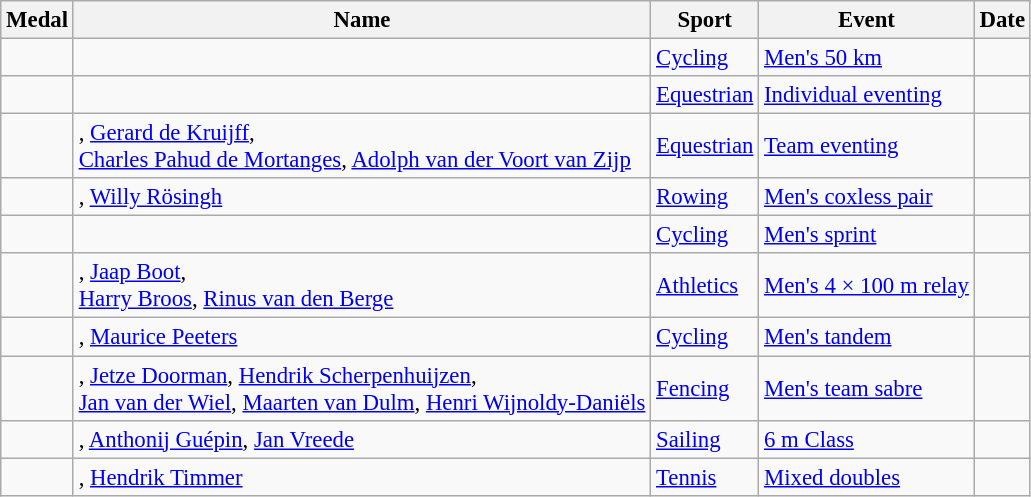<table class="wikitable sortable" style="font-size:95%">
<tr>
<th>Medal</th>
<th>Name</th>
<th>Sport</th>
<th>Event</th>
<th>Date</th>
</tr>
<tr>
<td></td>
<td></td>
<td><a href='#'>Cycling</a></td>
<td><a href='#'>Men's 50 km</a></td>
<td></td>
</tr>
<tr>
<td></td>
<td></td>
<td><a href='#'>Equestrian</a></td>
<td><a href='#'>Individual eventing</a></td>
<td></td>
</tr>
<tr>
<td></td>
<td>, <a href='#'>Gerard de Kruijff</a>,<br><a href='#'>Charles Pahud de Mortanges</a>, <a href='#'>Adolph van der Voort van Zijp</a></td>
<td><a href='#'>Equestrian</a></td>
<td><a href='#'>Team eventing</a></td>
<td></td>
</tr>
<tr>
<td></td>
<td>, <a href='#'>Willy Rösingh</a></td>
<td><a href='#'>Rowing</a></td>
<td><a href='#'>Men's coxless pair</a></td>
<td></td>
</tr>
<tr>
<td></td>
<td></td>
<td><a href='#'>Cycling</a></td>
<td><a href='#'>Men's sprint</a></td>
<td></td>
</tr>
<tr>
<td></td>
<td>, <a href='#'>Jaap Boot</a>,<br><a href='#'>Harry Broos</a>, <a href='#'>Rinus van den Berge</a></td>
<td><a href='#'>Athletics</a></td>
<td><a href='#'>Men's 4 × 100 m relay</a></td>
<td></td>
</tr>
<tr>
<td></td>
<td>, <a href='#'>Maurice Peeters</a></td>
<td><a href='#'>Cycling</a></td>
<td><a href='#'>Men's tandem</a></td>
<td></td>
</tr>
<tr>
<td></td>
<td>, <a href='#'>Jetze Doorman</a>, <a href='#'>Hendrik Scherpenhuijzen</a>,<br><a href='#'>Jan van der Wiel</a>, <a href='#'>Maarten van Dulm</a>, <a href='#'>Henri Wijnoldy-Daniëls</a></td>
<td><a href='#'>Fencing</a></td>
<td><a href='#'>Men's team sabre</a></td>
<td></td>
</tr>
<tr>
<td></td>
<td>, <a href='#'>Anthonij Guépin</a>, <a href='#'>Jan Vreede</a></td>
<td><a href='#'>Sailing</a></td>
<td><a href='#'>6 m Class</a></td>
<td></td>
</tr>
<tr>
<td></td>
<td>, <a href='#'>Hendrik Timmer</a></td>
<td><a href='#'>Tennis</a></td>
<td><a href='#'>Mixed doubles</a></td>
<td></td>
</tr>
</table>
